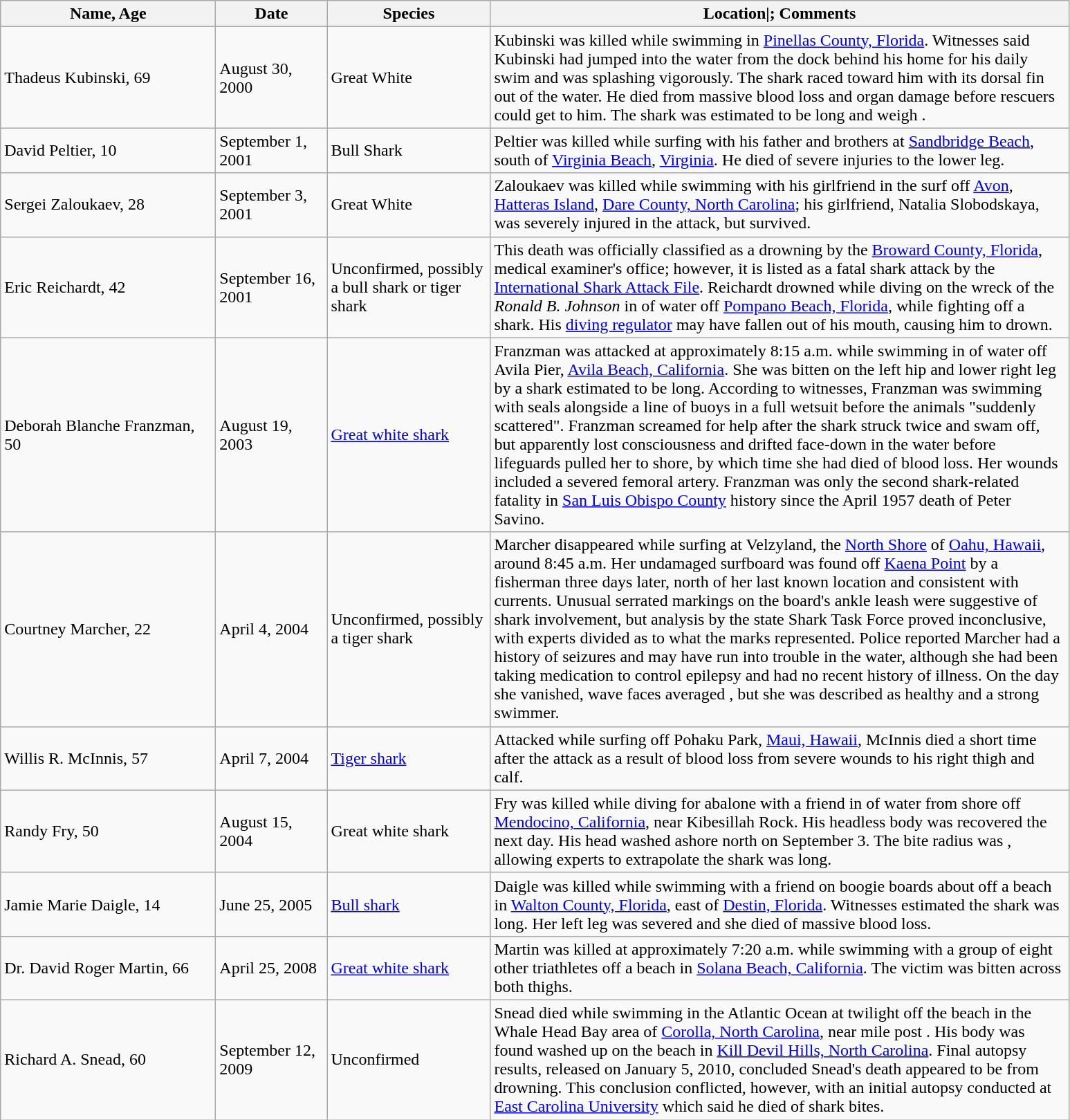<table class="wikitable">
<tr>
<th width="200">Name, Age</th>
<th width="100">Date</th>
<th width="150">Species</th>
<th width="550">Location|; Comments</th>
</tr>
<tr>
<td>Thadeus Kubinski, 69</td>
<td>August 30, 2000</td>
<td>Great White</td>
<td>Kubinski was killed while swimming in <a href='#'>Pinellas County, Florida</a>. Witnesses said Kubinski had jumped into the water from the dock behind his home for his daily swim and was splashing vigorously. The shark raced toward him with its dorsal fin out of the water. He died from massive blood loss and organ damage before rescuers could get to him. The shark was estimated to be  long and weigh .</td>
</tr>
<tr>
<td>David Peltier, 10</td>
<td>September 1, 2001</td>
<td>Bull Shark</td>
<td>Peltier was killed while surfing with his father and brothers at <a href='#'>Sandbridge Beach</a>, south of <a href='#'>Virginia Beach</a>, <a href='#'>Virginia</a>. He died of severe injuries to the lower leg.</td>
</tr>
<tr>
<td>Sergei Zaloukaev, 28</td>
<td>September 3, 2001</td>
<td>Great White</td>
<td>Zaloukaev was killed while swimming with his girlfriend in the surf off <a href='#'>Avon</a>, <a href='#'>Hatteras Island</a>, <a href='#'>Dare County, North Carolina</a>; his girlfriend, Natalia Slobodskaya, was severely injured in the attack, but survived.</td>
</tr>
<tr>
<td>Eric Reichardt, 42</td>
<td>September 16, 2001</td>
<td>Unconfirmed, possibly a bull shark or tiger shark</td>
<td>This death was officially classified as a drowning by the <a href='#'>Broward County, Florida</a>, medical examiner's office; however, it is listed as a fatal shark attack by the <a href='#'>International Shark Attack File</a>. Reichardt drowned while diving on the wreck of the <em>Ronald B. Johnson</em> in  of water  off <a href='#'>Pompano Beach, Florida</a>, while fighting off a shark. His <a href='#'>diving regulator</a> may have fallen out of his mouth, causing him to drown.</td>
</tr>
<tr>
<td>Deborah Blanche Franzman, 50</td>
<td>August 19, 2003</td>
<td><a href='#'>Great white shark</a></td>
<td>Franzman was attacked at approximately 8:15 a.m. while swimming in  of water  off Avila Pier, <a href='#'>Avila Beach, California</a>. She was bitten on the left hip and lower right leg by a shark estimated to be  long. According to witnesses, Franzman was swimming with seals alongside a line of buoys in a full wetsuit before the animals "suddenly scattered". Franzman screamed for help after the shark struck twice and swam off, but apparently lost consciousness and drifted face-down in the water before lifeguards pulled her to shore, by which time she had died of blood loss. Her wounds included a severed femoral artery. Franzman was only the second shark-related fatality in <a href='#'>San Luis Obispo County</a> history since the April 1957 death of Peter Savino.</td>
</tr>
<tr>
<td>Courtney Marcher, 22</td>
<td>April 4, 2004</td>
<td>Unconfirmed, possibly a tiger shark</td>
<td>Marcher disappeared while surfing at Velzyland, the <a href='#'>North Shore</a> of <a href='#'>Oahu, Hawaii</a>, around 8:45 a.m. Her undamaged surfboard was found  off <a href='#'>Kaena Point</a> by a fisherman three days later,  north of her last known location and consistent with currents. Unusual serrated markings on the board's ankle leash were suggestive of shark involvement, but analysis by the state Shark Task Force proved inconclusive, with experts divided as to what the marks represented. Police reported Marcher had a history of seizures and may have run into trouble in the water, although she had been taking medication to control epilepsy and had no recent history of illness. On the day she vanished, wave faces averaged , but she was described as healthy and a strong swimmer.</td>
</tr>
<tr>
<td>Willis R. McInnis, 57</td>
<td>April 7, 2004</td>
<td><a href='#'>Tiger shark</a></td>
<td>Attacked while surfing off Pohaku Park, <a href='#'>Maui, Hawaii</a>, McInnis died a short time after the attack as a result of blood loss from severe wounds to his right thigh and calf.</td>
</tr>
<tr>
<td>Randy Fry, 50</td>
<td>August 15, 2004</td>
<td>Great white shark</td>
<td>Fry was killed while diving for abalone with a friend in  of water  from shore off <a href='#'>Mendocino, California</a>, near Kibesillah Rock. His headless body was recovered the next day. His head washed ashore  north on September 3. The bite radius was , allowing experts to extrapolate the shark was  long.</td>
</tr>
<tr>
<td>Jamie Marie Daigle, 14</td>
<td>June 25, 2005</td>
<td><a href='#'>Bull shark</a></td>
<td>Daigle was killed while swimming with a friend on boogie boards about  off a beach in <a href='#'>Walton County, Florida</a>,  east of <a href='#'>Destin, Florida</a>. Witnesses estimated the shark was  long. Her left leg was severed and she died of massive blood loss.</td>
</tr>
<tr>
<td>Dr. David Roger Martin, 66</td>
<td>April 25, 2008</td>
<td><a href='#'>Great white shark</a></td>
<td>Martin was killed at approximately 7:20 a.m. while swimming with a group of eight other triathletes off a beach in <a href='#'>Solana Beach, California</a>. The victim was bitten across both thighs.</td>
</tr>
<tr>
<td>Richard A. Snead, 60</td>
<td>September 12, 2009</td>
<td>Unconfirmed</td>
<td>Snead died while swimming in the Atlantic Ocean at twilight off the beach in the Whale Head Bay area of <a href='#'>Corolla, North Carolina</a>, near mile post . His body was found washed up on the beach in <a href='#'>Kill Devil Hills, North Carolina</a>. Final autopsy results, released on January 5, 2010, concluded Snead's death appeared to be from drowning. This conclusion conflicted, however, with an initial autopsy conducted at <a href='#'>East Carolina University</a> which said he died of shark bites.</td>
</tr>
</table>
